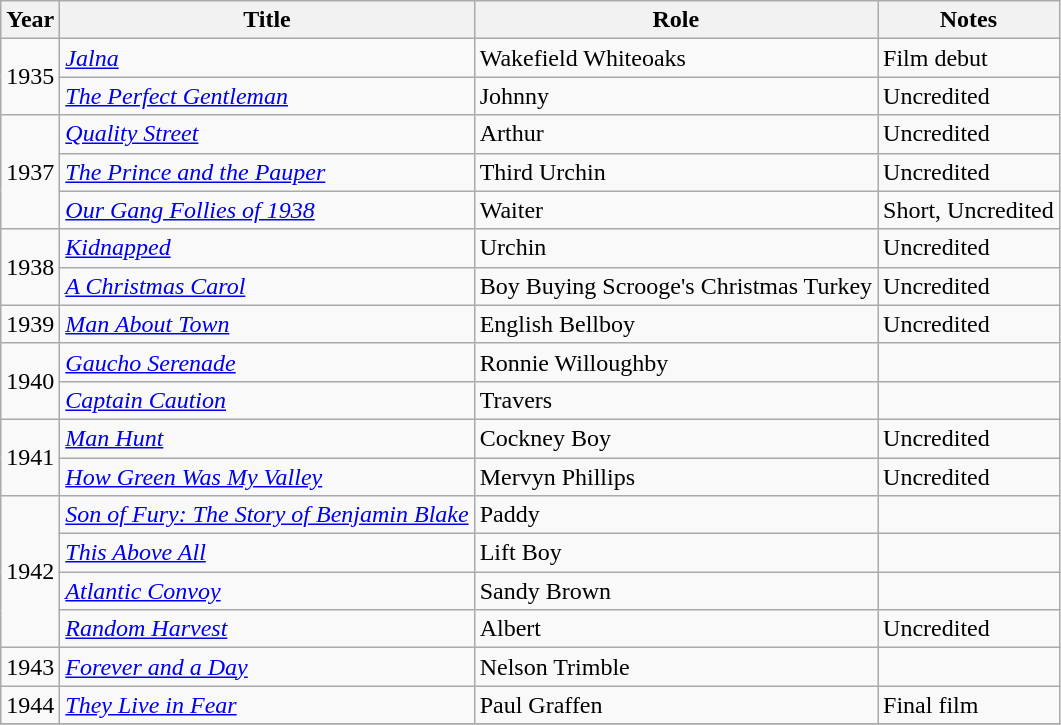<table class="wikitable">
<tr>
<th>Year</th>
<th>Title</th>
<th>Role</th>
<th>Notes</th>
</tr>
<tr>
<td rowspan=2>1935</td>
<td><em><a href='#'>Jalna</a></em></td>
<td>Wakefield Whiteoaks</td>
<td>Film debut</td>
</tr>
<tr>
<td><em><a href='#'>The Perfect Gentleman</a></em></td>
<td>Johnny</td>
<td>Uncredited</td>
</tr>
<tr>
<td rowspan=3>1937</td>
<td><em><a href='#'>Quality Street</a></em></td>
<td>Arthur</td>
<td>Uncredited</td>
</tr>
<tr>
<td><em><a href='#'>The Prince and the Pauper</a></em></td>
<td>Third Urchin</td>
<td>Uncredited</td>
</tr>
<tr>
<td><em><a href='#'>Our Gang Follies of 1938</a></em></td>
<td>Waiter</td>
<td>Short, Uncredited</td>
</tr>
<tr>
<td rowspan=2>1938</td>
<td><em><a href='#'>Kidnapped</a></em></td>
<td>Urchin</td>
<td>Uncredited</td>
</tr>
<tr>
<td><em><a href='#'>A Christmas Carol</a></em></td>
<td>Boy Buying Scrooge's Christmas Turkey</td>
<td>Uncredited</td>
</tr>
<tr>
<td>1939</td>
<td><em><a href='#'>Man About Town</a></em></td>
<td>English Bellboy</td>
<td>Uncredited</td>
</tr>
<tr>
<td rowspan=2>1940</td>
<td><em><a href='#'>Gaucho Serenade</a></em></td>
<td>Ronnie Willoughby</td>
<td></td>
</tr>
<tr>
<td><em><a href='#'>Captain Caution</a></em></td>
<td>Travers</td>
<td></td>
</tr>
<tr>
<td rowspan=2>1941</td>
<td><em><a href='#'>Man Hunt</a></em></td>
<td>Cockney Boy</td>
<td>Uncredited</td>
</tr>
<tr>
<td><em><a href='#'>How Green Was My Valley</a></em></td>
<td>Mervyn Phillips</td>
<td>Uncredited</td>
</tr>
<tr>
<td rowspan=4>1942</td>
<td><em><a href='#'>Son of Fury: The Story of Benjamin Blake</a></em></td>
<td>Paddy</td>
<td></td>
</tr>
<tr>
<td><em><a href='#'>This Above All</a></em></td>
<td>Lift Boy</td>
<td></td>
</tr>
<tr>
<td><em><a href='#'>Atlantic Convoy</a></em></td>
<td>Sandy Brown</td>
<td></td>
</tr>
<tr>
<td><em><a href='#'>Random Harvest</a></em></td>
<td>Albert</td>
<td>Uncredited</td>
</tr>
<tr>
<td>1943</td>
<td><em><a href='#'>Forever and a Day</a></em></td>
<td>Nelson Trimble</td>
<td></td>
</tr>
<tr>
<td>1944</td>
<td><em><a href='#'>They Live in Fear</a></em></td>
<td>Paul Graffen</td>
<td>Final film</td>
</tr>
<tr>
</tr>
</table>
